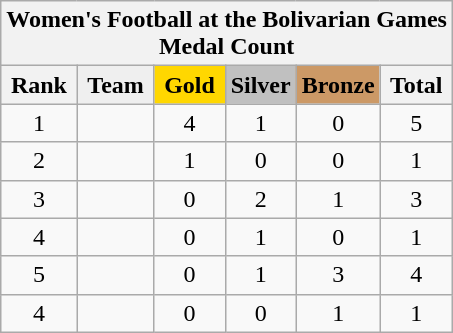<table class="wikitable" border="2" style="text-align:center">
<tr>
<th colspan=6>Women's Football at the Bolivarian Games <br>Medal Count</th>
</tr>
<tr bgcolor="#efefef">
<th>Rank</th>
<td><strong>Team</strong></td>
<td bgcolor="gold" align=center width=40><strong>Gold</strong></td>
<td bgcolor="silver" align=center width=40><strong>Silver</strong></td>
<td bgcolor="CC9966" align=center width=40><strong>Bronze</strong></td>
<th>Total</th>
</tr>
<tr>
<td>1</td>
<td align=left></td>
<td>4</td>
<td>1</td>
<td>0</td>
<td>5</td>
</tr>
<tr>
<td>2</td>
<td align=left></td>
<td>1</td>
<td>0</td>
<td>0</td>
<td>1</td>
</tr>
<tr>
<td>3</td>
<td align=left></td>
<td>0</td>
<td>2</td>
<td>1</td>
<td>3</td>
</tr>
<tr>
<td>4</td>
<td align=left></td>
<td>0</td>
<td>1</td>
<td>0</td>
<td>1</td>
</tr>
<tr>
<td>5</td>
<td align=left></td>
<td>0</td>
<td>1</td>
<td>3</td>
<td>4</td>
</tr>
<tr>
<td>4</td>
<td align=left></td>
<td>0</td>
<td>0</td>
<td>1</td>
<td>1</td>
</tr>
</table>
